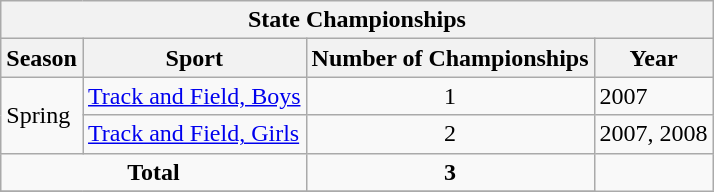<table class="wikitable">
<tr>
<th colspan="4">State Championships</th>
</tr>
<tr>
<th>Season</th>
<th>Sport</th>
<th>Number of Championships</th>
<th>Year</th>
</tr>
<tr>
<td rowspan="2">Spring</td>
<td><a href='#'>Track and Field, Boys</a></td>
<td align="center">1</td>
<td>2007</td>
</tr>
<tr>
<td><a href='#'>Track and Field, Girls</a></td>
<td align="center">2</td>
<td>2007, 2008</td>
</tr>
<tr>
<td align="center" colspan="2"><strong>Total</strong></td>
<td align="center"><strong>3</strong></td>
</tr>
<tr>
</tr>
</table>
